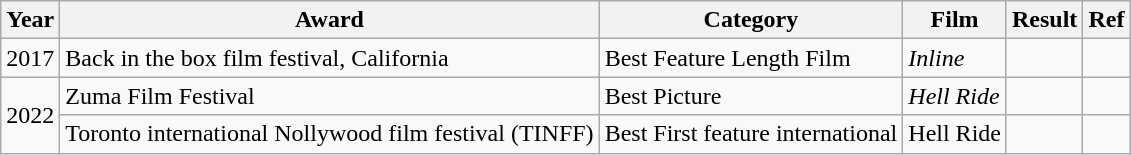<table class="wikitable">
<tr>
<th>Year</th>
<th>Award</th>
<th>Category</th>
<th>Film</th>
<th>Result</th>
<th>Ref</th>
</tr>
<tr>
<td>2017</td>
<td>Back in the box film festival, California</td>
<td>Best Feature Length Film</td>
<td><em>Inline</em></td>
<td></td>
<td></td>
</tr>
<tr>
<td rowspan="2">2022</td>
<td>Zuma Film Festival</td>
<td>Best Picture</td>
<td><em>Hell Ride</em></td>
<td></td>
<td></td>
</tr>
<tr>
<td>Toronto international Nollywood film festival (TINFF)</td>
<td>Best First feature international</td>
<td>Hell Ride</td>
<td></td>
<td></td>
</tr>
</table>
